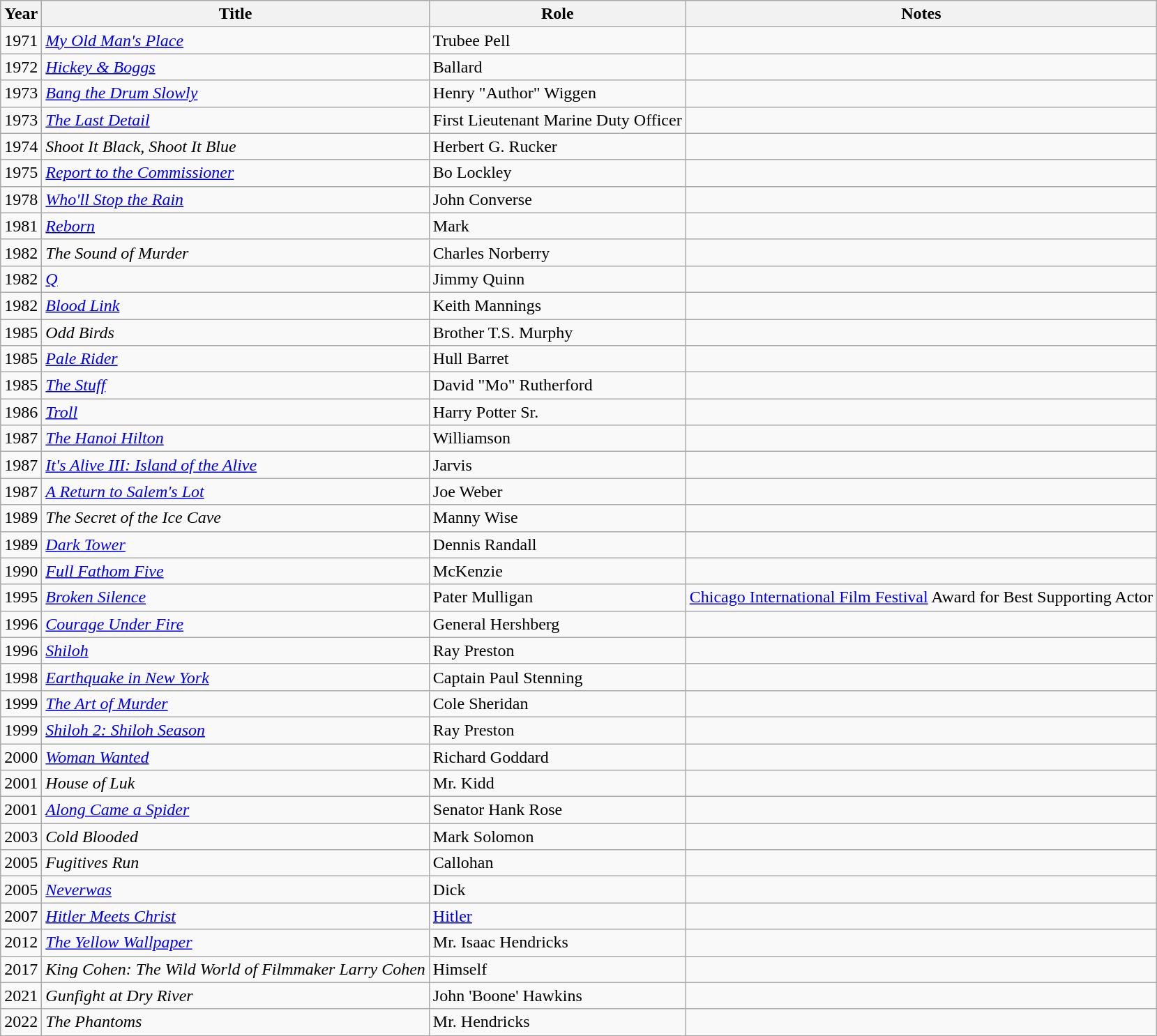<table class="wikitable sortable">
<tr>
<th>Year</th>
<th>Title</th>
<th>Role</th>
<th>Notes</th>
</tr>
<tr>
<td>1971</td>
<td><em><a href='#'>My Old Man's Place</a></em></td>
<td>Trubee Pell</td>
<td></td>
</tr>
<tr>
<td>1972</td>
<td><em><a href='#'>Hickey & Boggs</a></em></td>
<td>Ballard</td>
<td></td>
</tr>
<tr>
<td>1973</td>
<td><em><a href='#'>Bang the Drum Slowly</a></em></td>
<td>Henry "Author" Wiggen</td>
<td></td>
</tr>
<tr>
<td>1973</td>
<td><em><a href='#'>The Last Detail</a></em></td>
<td>First Lieutenant Marine Duty Officer</td>
<td></td>
</tr>
<tr>
<td>1974</td>
<td><em>Shoot It Black, Shoot It Blue</em></td>
<td>Herbert G. Rucker</td>
<td></td>
</tr>
<tr>
<td>1975</td>
<td><em><a href='#'>Report to the Commissioner</a></em></td>
<td>Bo Lockley</td>
<td></td>
</tr>
<tr>
<td>1978</td>
<td><em><a href='#'>Who'll Stop the Rain</a></em></td>
<td>John Converse</td>
<td></td>
</tr>
<tr>
<td>1981</td>
<td><em><a href='#'>Reborn</a></em></td>
<td>Mark</td>
<td></td>
</tr>
<tr>
<td>1982</td>
<td><em>The Sound of Murder</em></td>
<td>Charles Norberry</td>
<td></td>
</tr>
<tr>
<td>1982</td>
<td><em><a href='#'>Q</a></em></td>
<td>Jimmy Quinn</td>
<td></td>
</tr>
<tr>
<td>1982</td>
<td><em><a href='#'>Blood Link</a></em></td>
<td>Keith Mannings</td>
<td></td>
</tr>
<tr>
<td>1985</td>
<td><em>Odd Birds</em></td>
<td>Brother T.S. Murphy</td>
<td></td>
</tr>
<tr>
<td>1985</td>
<td><em><a href='#'>Pale Rider</a></em></td>
<td>Hull Barret</td>
<td></td>
</tr>
<tr>
<td>1985</td>
<td><em><a href='#'>The Stuff</a></em></td>
<td>David "Mo" Rutherford</td>
<td></td>
</tr>
<tr>
<td>1986</td>
<td><em><a href='#'>Troll</a></em></td>
<td>Harry Potter Sr.</td>
<td></td>
</tr>
<tr>
<td>1987</td>
<td><em><a href='#'>The Hanoi Hilton</a></em></td>
<td>Williamson</td>
<td></td>
</tr>
<tr>
<td>1987</td>
<td><em><a href='#'>It's Alive III: Island of the Alive</a></em></td>
<td>Jarvis</td>
<td></td>
</tr>
<tr>
<td>1987</td>
<td><em><a href='#'>A Return to Salem's Lot</a></em></td>
<td>Joe Weber</td>
<td></td>
</tr>
<tr>
<td>1989</td>
<td><em>The Secret of the Ice Cave</em></td>
<td>Manny Wise</td>
<td></td>
</tr>
<tr>
<td>1989</td>
<td><em><a href='#'>Dark Tower</a></em></td>
<td>Dennis Randall</td>
<td></td>
</tr>
<tr>
<td>1990</td>
<td><em><a href='#'>Full Fathom Five</a></em></td>
<td>McKenzie</td>
<td></td>
</tr>
<tr>
<td>1995</td>
<td><em><a href='#'>Broken Silence</a></em></td>
<td>Pater Mulligan</td>
<td><a href='#'>Chicago International Film Festival</a> Award for Best Supporting Actor</td>
</tr>
<tr>
<td>1996</td>
<td><em><a href='#'>Courage Under Fire</a></em></td>
<td>General Hershberg</td>
<td></td>
</tr>
<tr>
<td>1996</td>
<td><em><a href='#'>Shiloh</a></em></td>
<td>Ray Preston</td>
<td></td>
</tr>
<tr>
<td>1998</td>
<td><em><a href='#'>Earthquake in New York</a></em></td>
<td>Captain Paul Stenning</td>
<td></td>
</tr>
<tr>
<td>1999</td>
<td><em><a href='#'>The Art of Murder</a></em></td>
<td>Cole Sheridan</td>
<td></td>
</tr>
<tr>
<td>1999</td>
<td><em><a href='#'>Shiloh 2: Shiloh Season</a></em></td>
<td>Ray Preston</td>
<td></td>
</tr>
<tr>
<td>2000</td>
<td><em><a href='#'>Woman Wanted</a></em></td>
<td>Richard Goddard</td>
<td></td>
</tr>
<tr>
<td>2001</td>
<td><em>House of Luk</em></td>
<td>Mr. Kidd</td>
<td></td>
</tr>
<tr>
<td>2001</td>
<td><em><a href='#'>Along Came a Spider</a></em></td>
<td>Senator Hank Rose</td>
<td></td>
</tr>
<tr>
<td>2003</td>
<td><em>Cold Blooded</em></td>
<td>Mark Solomon</td>
<td></td>
</tr>
<tr>
<td>2005</td>
<td><em>Fugitives Run</em></td>
<td>Callohan</td>
<td></td>
</tr>
<tr>
<td>2005</td>
<td><em><a href='#'>Neverwas</a></em></td>
<td>Dick</td>
<td></td>
</tr>
<tr>
<td>2007</td>
<td><em><a href='#'>Hitler Meets Christ</a></em></td>
<td><a href='#'>Hitler</a></td>
<td></td>
</tr>
<tr>
<td>2012</td>
<td><em><a href='#'>The Yellow Wallpaper</a></em></td>
<td>Mr. Isaac Hendricks</td>
<td></td>
</tr>
<tr>
<td>2017</td>
<td><em>King Cohen: The Wild World of Filmmaker Larry Cohen</em></td>
<td>Himself</td>
<td></td>
</tr>
<tr>
<td>2021</td>
<td><em>Gunfight at Dry River</em></td>
<td>John 'Boone' Hawkins</td>
<td></td>
</tr>
<tr>
<td>2022</td>
<td><em>The Phantoms</em></td>
<td>Mr. Hendricks</td>
<td><br></td>
</tr>
</table>
